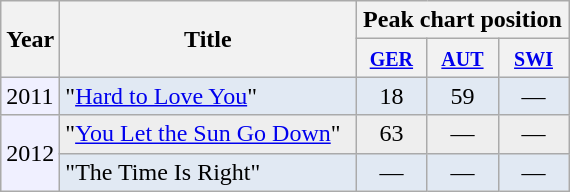<table class="wikitable">
<tr class="hintergrundfarbe8">
<th rowspan="2">Year</th>
<th width="190" rowspan="2">Title</th>
<th colspan="3">Peak chart position</th>
</tr>
<tr class="hintergrundfarbe8">
<th width="40"><small><a href='#'>GER</a></small> </th>
<th width="40"><small><a href='#'>AUT</a></small> </th>
<th width="40"><small><a href='#'>SWI</a> </small></th>
</tr>
<tr bgcolor="#E1E9F3">
<td bgcolor="#f0f0ff">2011</td>
<td>"<a href='#'>Hard to Love You</a>"</td>
<td align="center" >18</td>
<td align="center" >59</td>
<td align="center" >—</td>
</tr>
<tr bgcolor="#eeeeee">
<td rowspan="2" bgcolor="#f0f0ff">2012</td>
<td>"<a href='#'>You Let the Sun Go Down</a>"</td>
<td align="center" >63</td>
<td align="center" >—</td>
<td align="center" >—</td>
</tr>
<tr bgcolor="#E1E9F3">
<td>"The Time Is Right"</td>
<td align="center" >—</td>
<td align="center" >—</td>
<td align="center" >—</td>
</tr>
</table>
